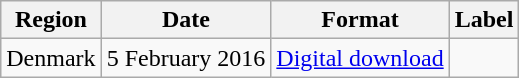<table class=wikitable>
<tr>
<th>Region</th>
<th>Date</th>
<th>Format</th>
<th>Label</th>
</tr>
<tr>
<td>Denmark</td>
<td>5 February 2016</td>
<td><a href='#'>Digital download</a></td>
<td></td>
</tr>
</table>
